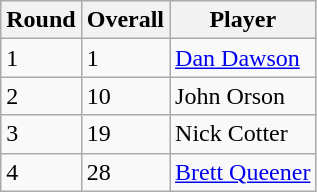<table class="wikitable">
<tr>
<th>Round</th>
<th>Overall</th>
<th>Player</th>
</tr>
<tr>
<td>1</td>
<td>1</td>
<td><a href='#'>Dan Dawson</a></td>
</tr>
<tr>
<td>2</td>
<td>10</td>
<td>John Orson</td>
</tr>
<tr>
<td>3</td>
<td>19</td>
<td>Nick Cotter</td>
</tr>
<tr>
<td>4</td>
<td>28</td>
<td><a href='#'>Brett Queener</a></td>
</tr>
</table>
